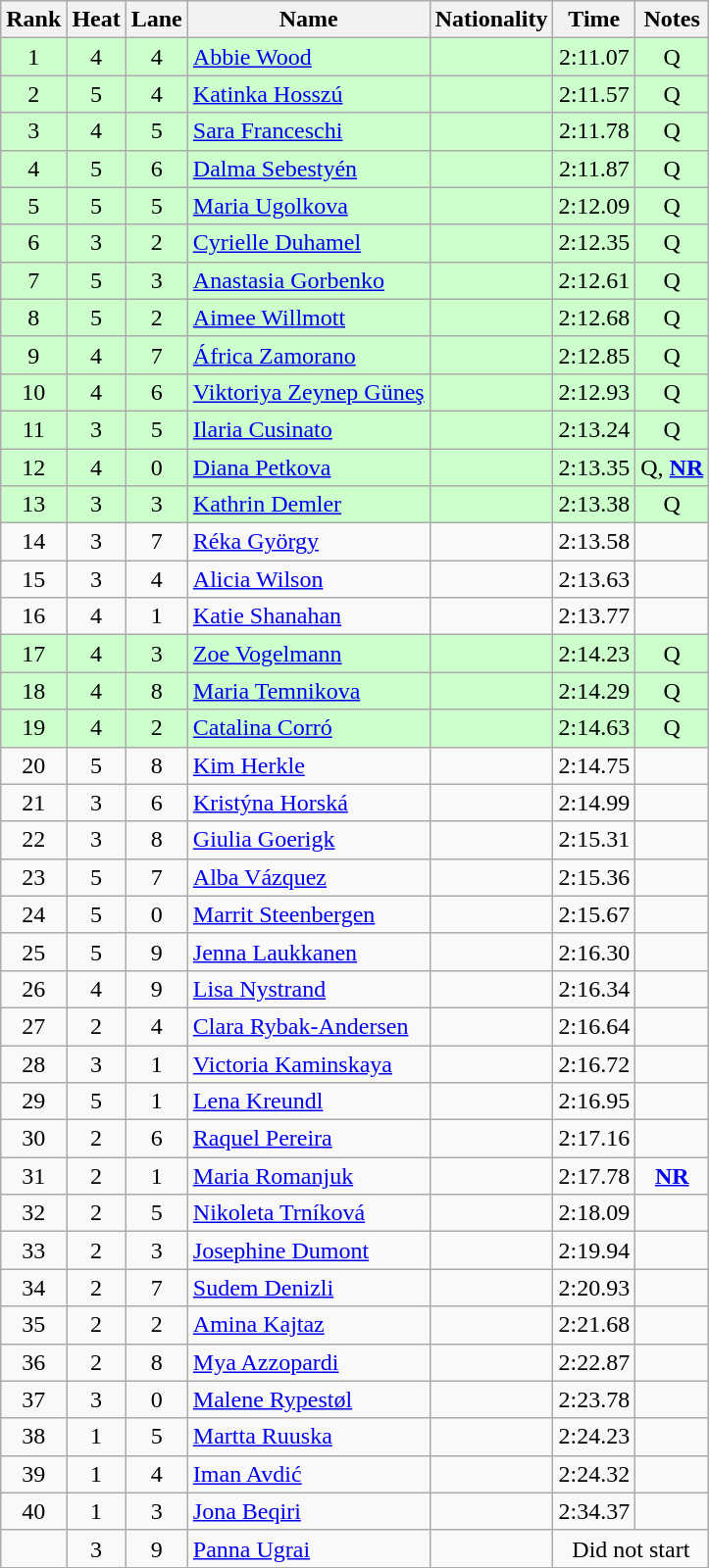<table class="wikitable sortable" style="text-align:center">
<tr>
<th>Rank</th>
<th>Heat</th>
<th>Lane</th>
<th>Name</th>
<th>Nationality</th>
<th>Time</th>
<th>Notes</th>
</tr>
<tr bgcolor=ccffcc>
<td>1</td>
<td>4</td>
<td>4</td>
<td align=left><a href='#'>Abbie Wood</a></td>
<td align=left></td>
<td>2:11.07</td>
<td>Q</td>
</tr>
<tr bgcolor=ccffcc>
<td>2</td>
<td>5</td>
<td>4</td>
<td align=left><a href='#'>Katinka Hosszú</a></td>
<td align=left></td>
<td>2:11.57</td>
<td>Q</td>
</tr>
<tr bgcolor=ccffcc>
<td>3</td>
<td>4</td>
<td>5</td>
<td align=left><a href='#'>Sara Franceschi</a></td>
<td align=left></td>
<td>2:11.78</td>
<td>Q</td>
</tr>
<tr bgcolor=ccffcc>
<td>4</td>
<td>5</td>
<td>6</td>
<td align=left><a href='#'>Dalma Sebestyén</a></td>
<td align=left></td>
<td>2:11.87</td>
<td>Q</td>
</tr>
<tr bgcolor=ccffcc>
<td>5</td>
<td>5</td>
<td>5</td>
<td align=left><a href='#'>Maria Ugolkova</a></td>
<td align=left></td>
<td>2:12.09</td>
<td>Q</td>
</tr>
<tr bgcolor=ccffcc>
<td>6</td>
<td>3</td>
<td>2</td>
<td align=left><a href='#'>Cyrielle Duhamel</a></td>
<td align=left></td>
<td>2:12.35</td>
<td>Q</td>
</tr>
<tr bgcolor=ccffcc>
<td>7</td>
<td>5</td>
<td>3</td>
<td align=left><a href='#'>Anastasia Gorbenko</a></td>
<td align=left></td>
<td>2:12.61</td>
<td>Q</td>
</tr>
<tr bgcolor=ccffcc>
<td>8</td>
<td>5</td>
<td>2</td>
<td align=left><a href='#'>Aimee Willmott</a></td>
<td align=left></td>
<td>2:12.68</td>
<td>Q</td>
</tr>
<tr bgcolor=ccffcc>
<td>9</td>
<td>4</td>
<td>7</td>
<td align=left><a href='#'>África Zamorano</a></td>
<td align=left></td>
<td>2:12.85</td>
<td>Q</td>
</tr>
<tr bgcolor=ccffcc>
<td>10</td>
<td>4</td>
<td>6</td>
<td align=left><a href='#'>Viktoriya Zeynep Güneş</a></td>
<td align=left></td>
<td>2:12.93</td>
<td>Q</td>
</tr>
<tr bgcolor=ccffcc>
<td>11</td>
<td>3</td>
<td>5</td>
<td align=left><a href='#'>Ilaria Cusinato</a></td>
<td align=left></td>
<td>2:13.24</td>
<td>Q</td>
</tr>
<tr bgcolor=ccffcc>
<td>12</td>
<td>4</td>
<td>0</td>
<td align=left><a href='#'>Diana Petkova</a></td>
<td align=left></td>
<td>2:13.35</td>
<td>Q, <strong><a href='#'>NR</a></strong></td>
</tr>
<tr bgcolor=ccffcc>
<td>13</td>
<td>3</td>
<td>3</td>
<td align=left><a href='#'>Kathrin Demler</a></td>
<td align=left></td>
<td>2:13.38</td>
<td>Q</td>
</tr>
<tr>
<td>14</td>
<td>3</td>
<td>7</td>
<td align=left><a href='#'>Réka György</a></td>
<td align=left></td>
<td>2:13.58</td>
<td></td>
</tr>
<tr>
<td>15</td>
<td>3</td>
<td>4</td>
<td align=left><a href='#'>Alicia Wilson</a></td>
<td align=left></td>
<td>2:13.63</td>
<td></td>
</tr>
<tr>
<td>16</td>
<td>4</td>
<td>1</td>
<td align=left><a href='#'>Katie Shanahan</a></td>
<td align=left></td>
<td>2:13.77</td>
<td></td>
</tr>
<tr bgcolor=ccffcc>
<td>17</td>
<td>4</td>
<td>3</td>
<td align=left><a href='#'>Zoe Vogelmann</a></td>
<td align=left></td>
<td>2:14.23</td>
<td>Q</td>
</tr>
<tr bgcolor=ccffcc>
<td>18</td>
<td>4</td>
<td>8</td>
<td align=left><a href='#'>Maria Temnikova</a></td>
<td align=left></td>
<td>2:14.29</td>
<td>Q</td>
</tr>
<tr bgcolor=ccffcc>
<td>19</td>
<td>4</td>
<td>2</td>
<td align=left><a href='#'>Catalina Corró</a></td>
<td align=left></td>
<td>2:14.63</td>
<td>Q</td>
</tr>
<tr>
<td>20</td>
<td>5</td>
<td>8</td>
<td align=left><a href='#'>Kim Herkle</a></td>
<td align=left></td>
<td>2:14.75</td>
<td></td>
</tr>
<tr>
<td>21</td>
<td>3</td>
<td>6</td>
<td align=left><a href='#'>Kristýna Horská</a></td>
<td align=left></td>
<td>2:14.99</td>
<td></td>
</tr>
<tr>
<td>22</td>
<td>3</td>
<td>8</td>
<td align=left><a href='#'>Giulia Goerigk</a></td>
<td align=left></td>
<td>2:15.31</td>
<td></td>
</tr>
<tr>
<td>23</td>
<td>5</td>
<td>7</td>
<td align=left><a href='#'>Alba Vázquez</a></td>
<td align=left></td>
<td>2:15.36</td>
<td></td>
</tr>
<tr>
<td>24</td>
<td>5</td>
<td>0</td>
<td align=left><a href='#'>Marrit Steenbergen</a></td>
<td align=left></td>
<td>2:15.67</td>
<td></td>
</tr>
<tr>
<td>25</td>
<td>5</td>
<td>9</td>
<td align=left><a href='#'>Jenna Laukkanen</a></td>
<td align=left></td>
<td>2:16.30</td>
<td></td>
</tr>
<tr>
<td>26</td>
<td>4</td>
<td>9</td>
<td align=left><a href='#'>Lisa Nystrand</a></td>
<td align=left></td>
<td>2:16.34</td>
<td></td>
</tr>
<tr>
<td>27</td>
<td>2</td>
<td>4</td>
<td align=left><a href='#'>Clara Rybak-Andersen</a></td>
<td align=left></td>
<td>2:16.64</td>
<td></td>
</tr>
<tr>
<td>28</td>
<td>3</td>
<td>1</td>
<td align=left><a href='#'>Victoria Kaminskaya</a></td>
<td align=left></td>
<td>2:16.72</td>
<td></td>
</tr>
<tr>
<td>29</td>
<td>5</td>
<td>1</td>
<td align=left><a href='#'>Lena Kreundl</a></td>
<td align=left></td>
<td>2:16.95</td>
<td></td>
</tr>
<tr>
<td>30</td>
<td>2</td>
<td>6</td>
<td align=left><a href='#'>Raquel Pereira</a></td>
<td align=left></td>
<td>2:17.16</td>
<td></td>
</tr>
<tr>
<td>31</td>
<td>2</td>
<td>1</td>
<td align=left><a href='#'>Maria Romanjuk</a></td>
<td align=left></td>
<td>2:17.78</td>
<td><strong><a href='#'>NR</a></strong></td>
</tr>
<tr>
<td>32</td>
<td>2</td>
<td>5</td>
<td align=left><a href='#'>Nikoleta Trníková</a></td>
<td align=left></td>
<td>2:18.09</td>
<td></td>
</tr>
<tr>
<td>33</td>
<td>2</td>
<td>3</td>
<td align=left><a href='#'>Josephine Dumont</a></td>
<td align=left></td>
<td>2:19.94</td>
<td></td>
</tr>
<tr>
<td>34</td>
<td>2</td>
<td>7</td>
<td align=left><a href='#'>Sudem Denizli</a></td>
<td align=left></td>
<td>2:20.93</td>
<td></td>
</tr>
<tr>
<td>35</td>
<td>2</td>
<td>2</td>
<td align=left><a href='#'>Amina Kajtaz</a></td>
<td align=left></td>
<td>2:21.68</td>
<td></td>
</tr>
<tr>
<td>36</td>
<td>2</td>
<td>8</td>
<td align=left><a href='#'>Mya Azzopardi</a></td>
<td align=left></td>
<td>2:22.87</td>
<td></td>
</tr>
<tr>
<td>37</td>
<td>3</td>
<td>0</td>
<td align=left><a href='#'>Malene Rypestøl</a></td>
<td align=left></td>
<td>2:23.78</td>
<td></td>
</tr>
<tr>
<td>38</td>
<td>1</td>
<td>5</td>
<td align=left><a href='#'>Martta Ruuska</a></td>
<td align=left></td>
<td>2:24.23</td>
<td></td>
</tr>
<tr>
<td>39</td>
<td>1</td>
<td>4</td>
<td align=left><a href='#'>Iman Avdić</a></td>
<td align=left></td>
<td>2:24.32</td>
<td></td>
</tr>
<tr>
<td>40</td>
<td>1</td>
<td>3</td>
<td align=left><a href='#'>Jona Beqiri</a></td>
<td align=left></td>
<td>2:34.37</td>
<td></td>
</tr>
<tr>
<td></td>
<td>3</td>
<td>9</td>
<td align=left><a href='#'>Panna Ugrai</a></td>
<td align=left></td>
<td colspan=2>Did not start</td>
</tr>
</table>
